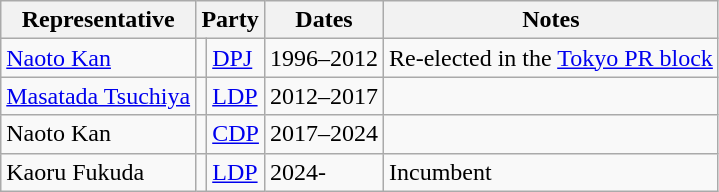<table class=wikitable>
<tr valign=bottom>
<th>Representative</th>
<th colspan="2">Party</th>
<th>Dates</th>
<th>Notes</th>
</tr>
<tr>
<td><a href='#'>Naoto Kan</a></td>
<td bgcolor=></td>
<td><a href='#'>DPJ</a></td>
<td>1996–2012</td>
<td>Re-elected in the <a href='#'>Tokyo PR block</a></td>
</tr>
<tr>
<td><a href='#'>Masatada Tsuchiya</a></td>
<td bgcolor=></td>
<td><a href='#'>LDP</a></td>
<td>2012–2017</td>
<td></td>
</tr>
<tr>
<td>Naoto Kan</td>
<td bgcolor=></td>
<td><a href='#'>CDP</a></td>
<td>2017–2024</td>
<td></td>
</tr>
<tr>
<td>Kaoru Fukuda</td>
<td bgcolor=></td>
<td><a href='#'>LDP</a></td>
<td>2024-</td>
<td>Incumbent</td>
</tr>
</table>
